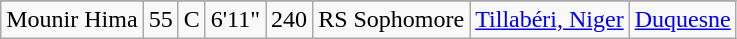<table class="wikitable sortable" border="1" style="text-align:center;">
<tr align=center>
</tr>
<tr>
<td>Mounir Hima</td>
<td>55</td>
<td>C</td>
<td>6'11"</td>
<td>240</td>
<td>RS Sophomore</td>
<td><a href='#'>Tillabéri, Niger</a></td>
<td><a href='#'>Duquesne</a></td>
</tr>
</table>
